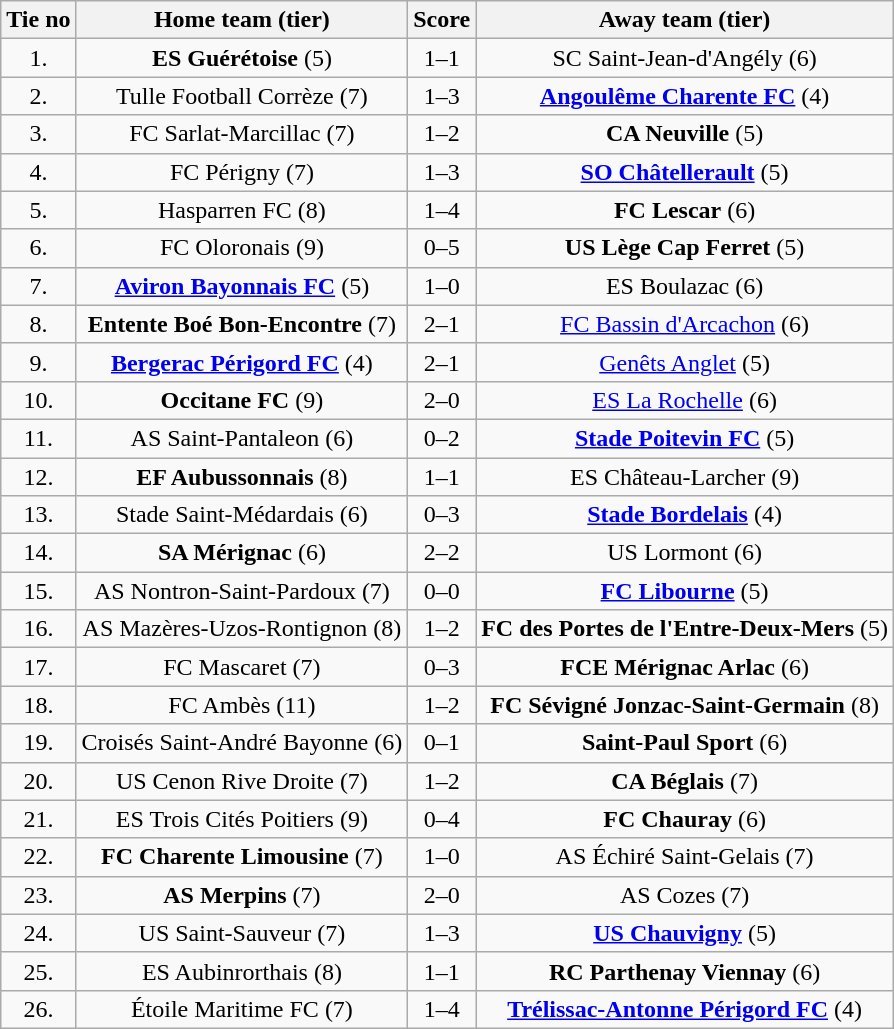<table class="wikitable" style="text-align: center">
<tr>
<th>Tie no</th>
<th>Home team (tier)</th>
<th>Score</th>
<th>Away team (tier)</th>
</tr>
<tr>
<td>1.</td>
<td><strong>ES Guérétoise</strong> (5)</td>
<td>1–1 </td>
<td>SC Saint-Jean-d'Angély (6)</td>
</tr>
<tr>
<td>2.</td>
<td>Tulle Football Corrèze (7)</td>
<td>1–3</td>
<td><strong><a href='#'>Angoulême Charente FC</a></strong> (4)</td>
</tr>
<tr>
<td>3.</td>
<td>FC Sarlat-Marcillac (7)</td>
<td>1–2</td>
<td><strong>CA Neuville</strong> (5)</td>
</tr>
<tr>
<td>4.</td>
<td>FC Périgny (7)</td>
<td>1–3</td>
<td><strong><a href='#'>SO Châtellerault</a></strong> (5)</td>
</tr>
<tr>
<td>5.</td>
<td>Hasparren FC (8)</td>
<td>1–4</td>
<td><strong>FC Lescar</strong> (6)</td>
</tr>
<tr>
<td>6.</td>
<td>FC Oloronais (9)</td>
<td>0–5</td>
<td><strong>US Lège Cap Ferret</strong> (5)</td>
</tr>
<tr>
<td>7.</td>
<td><strong><a href='#'>Aviron Bayonnais FC</a></strong> (5)</td>
<td>1–0</td>
<td>ES Boulazac (6)</td>
</tr>
<tr>
<td>8.</td>
<td><strong>Entente Boé Bon-Encontre</strong> (7)</td>
<td>2–1</td>
<td><a href='#'>FC Bassin d'Arcachon</a> (6)</td>
</tr>
<tr>
<td>9.</td>
<td><strong><a href='#'>Bergerac Périgord FC</a></strong> (4)</td>
<td>2–1</td>
<td><a href='#'>Genêts Anglet</a> (5)</td>
</tr>
<tr>
<td>10.</td>
<td><strong>Occitane FC</strong> (9)</td>
<td>2–0</td>
<td><a href='#'>ES La Rochelle</a> (6)</td>
</tr>
<tr>
<td>11.</td>
<td>AS Saint-Pantaleon (6)</td>
<td>0–2</td>
<td><strong><a href='#'>Stade Poitevin FC</a></strong> (5)</td>
</tr>
<tr>
<td>12.</td>
<td><strong>EF Aubussonnais</strong> (8)</td>
<td>1–1 </td>
<td>ES Château-Larcher (9)</td>
</tr>
<tr>
<td>13.</td>
<td>Stade Saint-Médardais (6)</td>
<td>0–3</td>
<td><strong><a href='#'>Stade Bordelais</a></strong> (4)</td>
</tr>
<tr>
<td>14.</td>
<td><strong>SA Mérignac</strong> (6)</td>
<td>2–2 </td>
<td>US Lormont (6)</td>
</tr>
<tr>
<td>15.</td>
<td>AS Nontron-Saint-Pardoux (7)</td>
<td>0–0 </td>
<td><strong><a href='#'>FC Libourne</a></strong> (5)</td>
</tr>
<tr>
<td>16.</td>
<td>AS Mazères-Uzos-Rontignon (8)</td>
<td>1–2</td>
<td><strong>FC des Portes de l'Entre-Deux-Mers</strong> (5)</td>
</tr>
<tr>
<td>17.</td>
<td>FC Mascaret (7)</td>
<td>0–3</td>
<td><strong>FCE Mérignac Arlac</strong> (6)</td>
</tr>
<tr>
<td>18.</td>
<td>FC Ambès (11)</td>
<td>1–2</td>
<td><strong>FC Sévigné Jonzac-Saint-Germain</strong> (8)</td>
</tr>
<tr>
<td>19.</td>
<td>Croisés Saint-André Bayonne (6)</td>
<td>0–1</td>
<td><strong>Saint-Paul Sport</strong> (6)</td>
</tr>
<tr>
<td>20.</td>
<td>US Cenon Rive Droite (7)</td>
<td>1–2</td>
<td><strong>CA Béglais</strong> (7)</td>
</tr>
<tr>
<td>21.</td>
<td>ES Trois Cités Poitiers (9)</td>
<td>0–4</td>
<td><strong>FC Chauray</strong> (6)</td>
</tr>
<tr>
<td>22.</td>
<td><strong>FC Charente Limousine</strong> (7)</td>
<td>1–0</td>
<td>AS Échiré Saint-Gelais (7)</td>
</tr>
<tr>
<td>23.</td>
<td><strong>AS Merpins</strong> (7)</td>
<td>2–0</td>
<td>AS Cozes (7)</td>
</tr>
<tr>
<td>24.</td>
<td>US Saint-Sauveur (7)</td>
<td>1–3</td>
<td><strong><a href='#'>US Chauvigny</a></strong> (5)</td>
</tr>
<tr>
<td>25.</td>
<td>ES Aubinrorthais (8)</td>
<td>1–1 </td>
<td><strong>RC Parthenay Viennay</strong> (6)</td>
</tr>
<tr>
<td>26.</td>
<td>Étoile Maritime FC (7)</td>
<td>1–4</td>
<td><strong><a href='#'>Trélissac-Antonne Périgord FC</a></strong> (4)</td>
</tr>
</table>
